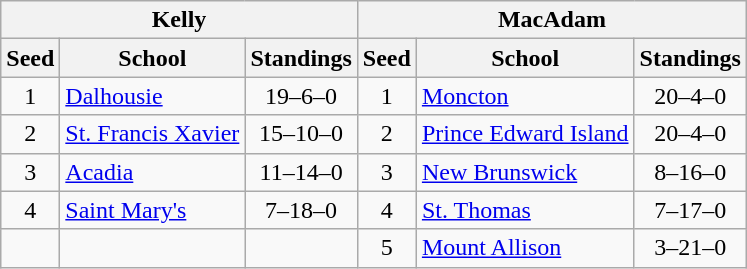<table class="wikitable">
<tr>
<th colspan=3>Kelly</th>
<th colspan=3>MacAdam</th>
</tr>
<tr>
<th>Seed</th>
<th>School</th>
<th>Standings</th>
<th>Seed</th>
<th>School</th>
<th>Standings</th>
</tr>
<tr>
<td align=center>1</td>
<td><a href='#'>Dalhousie</a></td>
<td align=center>19–6–0</td>
<td align=center>1</td>
<td><a href='#'>Moncton</a></td>
<td align=center>20–4–0</td>
</tr>
<tr>
<td align=center>2</td>
<td><a href='#'>St. Francis Xavier</a></td>
<td align=center>15–10–0</td>
<td align=center>2</td>
<td><a href='#'>Prince Edward Island</a></td>
<td align=center>20–4–0</td>
</tr>
<tr>
<td align=center>3</td>
<td><a href='#'>Acadia</a></td>
<td align=center>11–14–0</td>
<td align=center>3</td>
<td><a href='#'>New Brunswick</a></td>
<td align=center>8–16–0</td>
</tr>
<tr>
<td align=center>4</td>
<td><a href='#'>Saint Mary's</a></td>
<td align=center>7–18–0</td>
<td align=center>4</td>
<td><a href='#'>St. Thomas</a></td>
<td align=center>7–17–0</td>
</tr>
<tr>
<td></td>
<td></td>
<td></td>
<td align=center>5</td>
<td><a href='#'>Mount Allison</a></td>
<td align=center>3–21–0</td>
</tr>
</table>
